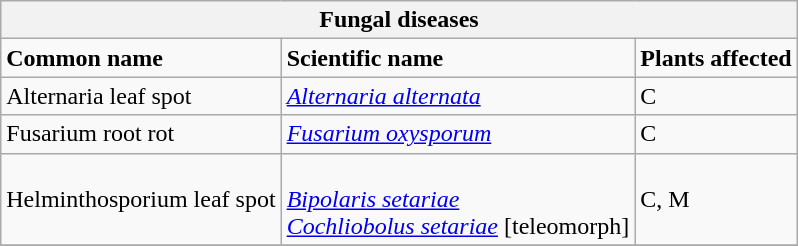<table class="wikitable" style="clear">
<tr>
<th colspan=3><strong>Fungal diseases</strong><br></th>
</tr>
<tr>
<td><strong>Common name</strong></td>
<td><strong>Scientific name</strong></td>
<td><strong>Plants affected</strong></td>
</tr>
<tr>
<td>Alternaria leaf spot</td>
<td><em><a href='#'>Alternaria alternata</a></em></td>
<td>C</td>
</tr>
<tr>
<td>Fusarium root rot</td>
<td><em><a href='#'>Fusarium oxysporum</a></em></td>
<td>C</td>
</tr>
<tr>
<td>Helminthosporium leaf spot</td>
<td><br><em><a href='#'>Bipolaris setariae</a></em><br>
<em><a href='#'>Cochliobolus setariae</a></em> [teleomorph]</td>
<td>C, M</td>
</tr>
<tr>
</tr>
</table>
